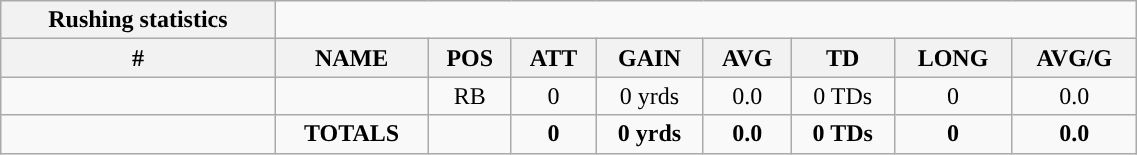<table style="width:60%; text-align:center;" class="wikitable collapsible collapsed">
<tr>
<th style="text-align:center; ">Rushing statistics</th>
</tr>
<tr>
<th>#</th>
<th>NAME</th>
<th>POS</th>
<th>ATT</th>
<th>GAIN</th>
<th>AVG</th>
<th>TD</th>
<th>LONG</th>
<th>AVG/G</th>
</tr>
<tr>
<td></td>
<td></td>
<td>RB</td>
<td>0</td>
<td>0 yrds</td>
<td>0.0</td>
<td>0 TDs</td>
<td>0</td>
<td>0.0</td>
</tr>
<tr>
<td></td>
<td><strong>TOTALS</strong></td>
<td></td>
<td><strong>0</strong></td>
<td><strong>0 yrds</strong></td>
<td><strong>0.0</strong></td>
<td><strong>0 TDs</strong></td>
<td><strong>0</strong></td>
<td><strong>0.0</strong></td>
</tr>
</table>
